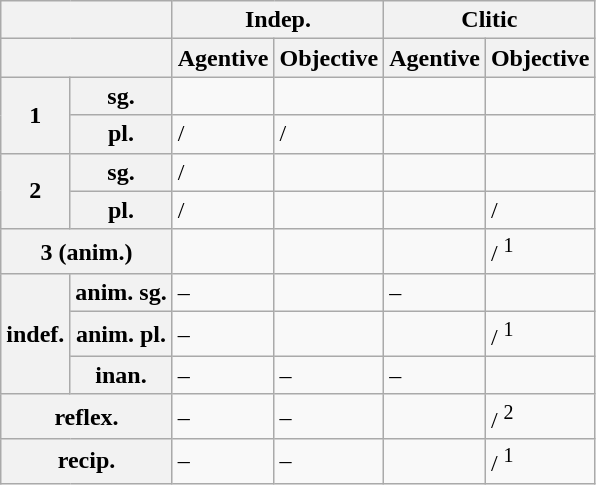<table class="wikitable Unicode">
<tr>
<th colspan="2"></th>
<th colspan="2">Indep.</th>
<th colspan="2">Clitic</th>
</tr>
<tr>
<th colspan="2"></th>
<th>Agentive</th>
<th>Objective</th>
<th>Agentive</th>
<th>Objective</th>
</tr>
<tr>
<th rowspan="2">1</th>
<th>sg.</th>
<td></td>
<td></td>
<td></td>
<td></td>
</tr>
<tr>
<th>pl.</th>
<td> / </td>
<td> / </td>
<td></td>
<td></td>
</tr>
<tr>
<th rowspan="2">2</th>
<th>sg.</th>
<td> / </td>
<td></td>
<td></td>
<td></td>
</tr>
<tr>
<th>pl.</th>
<td> / </td>
<td></td>
<td></td>
<td> / </td>
</tr>
<tr>
<th colspan="2">3 (anim.)</th>
<td></td>
<td></td>
<td></td>
<td> /  <sup>1</sup></td>
</tr>
<tr>
<th rowspan="3">indef.</th>
<th>anim. sg.</th>
<td>–</td>
<td></td>
<td>–</td>
<td></td>
</tr>
<tr>
<th>anim. pl.</th>
<td>–</td>
<td></td>
<td></td>
<td> /  <sup>1</sup></td>
</tr>
<tr>
<th>inan.</th>
<td>–</td>
<td>–</td>
<td>–</td>
<td></td>
</tr>
<tr>
<th colspan="2">reflex.</th>
<td>–</td>
<td>–</td>
<td></td>
<td> /  <sup>2</sup></td>
</tr>
<tr>
<th colspan="2">recip.</th>
<td>–</td>
<td>–</td>
<td></td>
<td> /  <sup>1</sup></td>
</tr>
</table>
